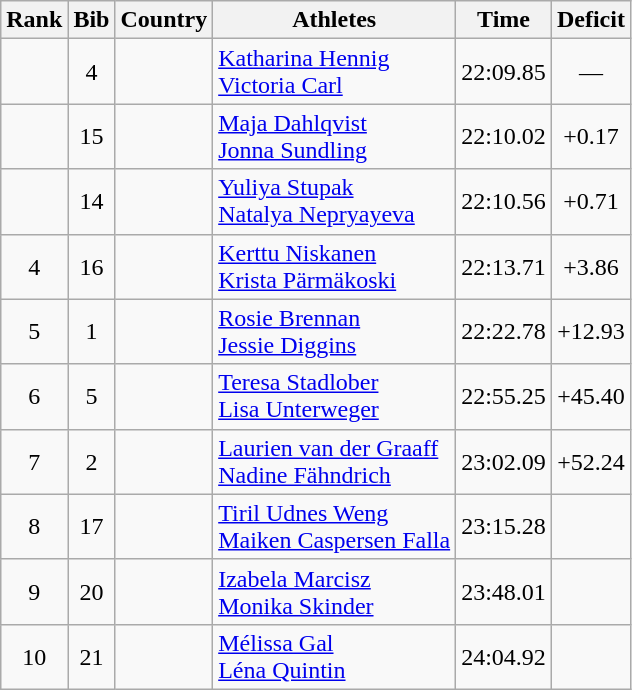<table class="wikitable sortable" style="text-align:center">
<tr>
<th>Rank</th>
<th>Bib</th>
<th>Country</th>
<th>Athletes</th>
<th>Time</th>
<th>Deficit</th>
</tr>
<tr>
<td></td>
<td>4</td>
<td align=left></td>
<td align=left><a href='#'>Katharina Hennig</a><br><a href='#'>Victoria Carl</a></td>
<td>22:09.85</td>
<td>—</td>
</tr>
<tr>
<td></td>
<td>15</td>
<td align=left></td>
<td align=left><a href='#'>Maja Dahlqvist</a><br><a href='#'>Jonna Sundling</a></td>
<td>22:10.02</td>
<td>+0.17</td>
</tr>
<tr>
<td></td>
<td>14</td>
<td align=left></td>
<td align=left><a href='#'>Yuliya Stupak</a><br><a href='#'>Natalya Nepryayeva</a></td>
<td>22:10.56</td>
<td>+0.71</td>
</tr>
<tr>
<td>4</td>
<td>16</td>
<td align=left></td>
<td align=left><a href='#'>Kerttu Niskanen</a><br><a href='#'>Krista Pärmäkoski</a></td>
<td>22:13.71</td>
<td>+3.86</td>
</tr>
<tr>
<td>5</td>
<td>1</td>
<td align=left></td>
<td align=left><a href='#'>Rosie Brennan</a><br><a href='#'>Jessie Diggins</a></td>
<td>22:22.78</td>
<td>+12.93</td>
</tr>
<tr>
<td>6</td>
<td>5</td>
<td align=left></td>
<td align=left><a href='#'>Teresa Stadlober</a><br><a href='#'>Lisa Unterweger</a></td>
<td>22:55.25</td>
<td>+45.40</td>
</tr>
<tr>
<td>7</td>
<td>2</td>
<td align=left></td>
<td align=left><a href='#'>Laurien van der Graaff</a><br><a href='#'>Nadine Fähndrich</a></td>
<td>23:02.09</td>
<td>+52.24</td>
</tr>
<tr>
<td>8</td>
<td>17</td>
<td align=left></td>
<td align=left><a href='#'>Tiril Udnes Weng</a><br><a href='#'>Maiken Caspersen Falla</a></td>
<td>23:15.28</td>
<td></td>
</tr>
<tr>
<td>9</td>
<td>20</td>
<td align=left></td>
<td align=left><a href='#'>Izabela Marcisz</a><br><a href='#'>Monika Skinder</a></td>
<td>23:48.01</td>
<td></td>
</tr>
<tr>
<td>10</td>
<td>21</td>
<td align=left></td>
<td align=left><a href='#'>Mélissa Gal</a><br><a href='#'>Léna Quintin</a></td>
<td>24:04.92</td>
<td></td>
</tr>
</table>
